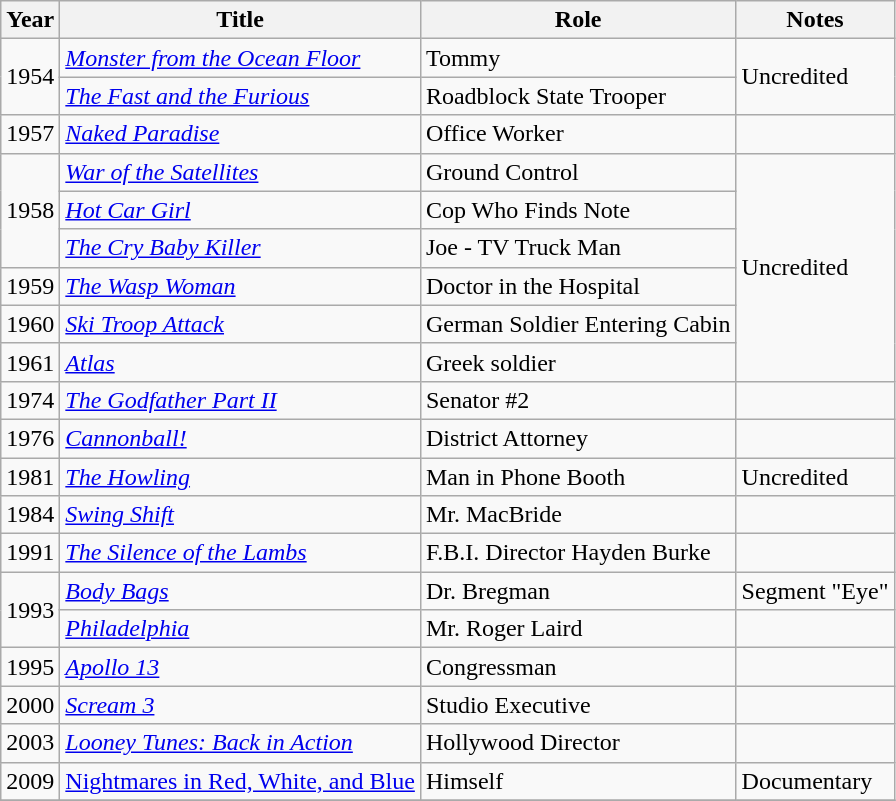<table class="wikitable">
<tr>
<th>Year</th>
<th>Title</th>
<th>Role</th>
<th>Notes</th>
</tr>
<tr>
<td rowspan=2>1954</td>
<td><em><a href='#'>Monster from the Ocean Floor</a></em></td>
<td>Tommy</td>
<td rowspan=2>Uncredited</td>
</tr>
<tr>
<td><em><a href='#'>The Fast and the Furious</a></em></td>
<td>Roadblock State Trooper</td>
</tr>
<tr>
<td>1957</td>
<td><em><a href='#'>Naked Paradise</a></em></td>
<td>Office Worker</td>
<td></td>
</tr>
<tr>
<td rowspan=3>1958</td>
<td><em><a href='#'>War of the Satellites</a></em></td>
<td>Ground Control</td>
<td rowspan=6>Uncredited</td>
</tr>
<tr>
<td><em><a href='#'>Hot Car Girl</a></em></td>
<td>Cop Who Finds Note</td>
</tr>
<tr>
<td><em><a href='#'>The Cry Baby Killer</a></em></td>
<td>Joe - TV Truck Man</td>
</tr>
<tr>
<td>1959</td>
<td><em><a href='#'>The Wasp Woman</a></em></td>
<td>Doctor in the Hospital</td>
</tr>
<tr>
<td>1960</td>
<td><em><a href='#'>Ski Troop Attack</a></em></td>
<td>German Soldier Entering Cabin</td>
</tr>
<tr>
<td>1961</td>
<td><em><a href='#'>Atlas</a></em></td>
<td>Greek soldier</td>
</tr>
<tr>
<td>1974</td>
<td><em><a href='#'>The Godfather Part II</a></em></td>
<td>Senator #2</td>
<td></td>
</tr>
<tr>
<td>1976</td>
<td><em><a href='#'>Cannonball!</a></em></td>
<td>District Attorney</td>
<td></td>
</tr>
<tr>
<td>1981</td>
<td><em><a href='#'>The Howling</a></em></td>
<td>Man in Phone Booth</td>
<td>Uncredited</td>
</tr>
<tr>
<td>1984</td>
<td><em><a href='#'>Swing Shift</a></em></td>
<td>Mr. MacBride</td>
<td></td>
</tr>
<tr>
<td>1991</td>
<td><em><a href='#'>The Silence of the Lambs</a></em></td>
<td>F.B.I. Director Hayden Burke</td>
<td></td>
</tr>
<tr>
<td rowspan=2>1993</td>
<td><em><a href='#'>Body Bags</a></em></td>
<td>Dr. Bregman</td>
<td>Segment "Eye"</td>
</tr>
<tr>
<td><em><a href='#'>Philadelphia</a></em></td>
<td>Mr. Roger Laird</td>
<td></td>
</tr>
<tr>
<td>1995</td>
<td><em><a href='#'>Apollo 13</a></em></td>
<td>Congressman</td>
<td></td>
</tr>
<tr>
<td>2000</td>
<td><em><a href='#'>Scream 3</a></em></td>
<td>Studio Executive</td>
<td></td>
</tr>
<tr>
<td>2003</td>
<td><em><a href='#'>Looney Tunes: Back in Action</a></em></td>
<td>Hollywood Director</td>
<td></td>
</tr>
<tr>
<td>2009</td>
<td><a href='#'>Nightmares in Red, White, and Blue</a></td>
<td>Himself</td>
<td>Documentary</td>
</tr>
<tr>
</tr>
</table>
